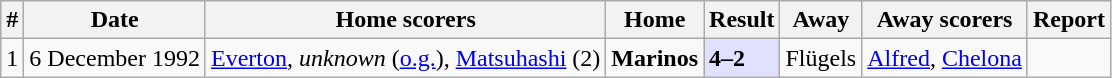<table class="wikitable">
<tr>
<th>#</th>
<th>Date</th>
<th>Home scorers</th>
<th>Home</th>
<th>Result</th>
<th>Away</th>
<th>Away scorers</th>
<th>Report</th>
</tr>
<tr>
<td>1</td>
<td>6 December 1992</td>
<td><a href='#'>Everton</a>, <em>unknown</em> (<a href='#'>o.g.</a>), <a href='#'>Matsuhashi</a> (2)</td>
<td><strong>Marinos</strong></td>
<td style="background:#e0e0ff;"><strong>4–2</strong> </td>
<td>Flügels</td>
<td><a href='#'>Alfred</a>, <a href='#'>Chelona</a></td>
<td></td>
</tr>
</table>
